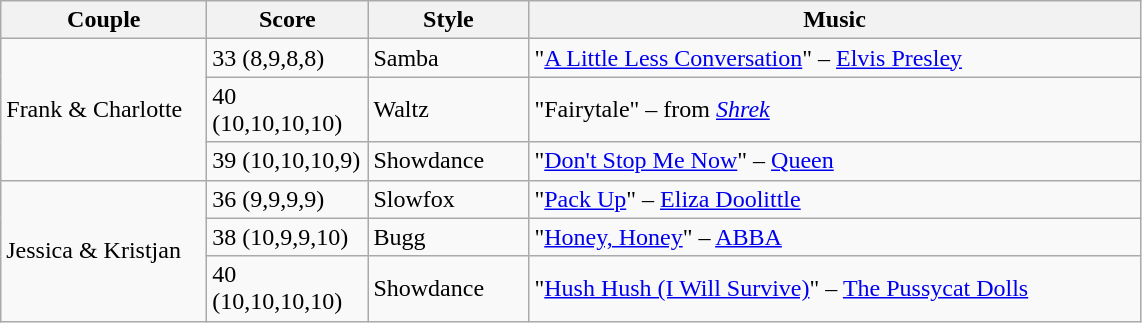<table class="wikitable">
<tr>
<th width="130">Couple</th>
<th width="100">Score</th>
<th width="100">Style</th>
<th width="400">Music</th>
</tr>
<tr>
<td rowspan=3>Frank & Charlotte</td>
<td>33 (8,9,8,8)</td>
<td>Samba</td>
<td>"<a href='#'>A Little Less Conversation</a>" – <a href='#'>Elvis Presley</a></td>
</tr>
<tr>
<td>40 (10,10,10,10)</td>
<td>Waltz</td>
<td>"Fairytale" – from <em><a href='#'>Shrek</a></em></td>
</tr>
<tr>
<td>39 (10,10,10,9)</td>
<td>Showdance</td>
<td>"<a href='#'>Don't Stop Me Now</a>" – <a href='#'>Queen</a></td>
</tr>
<tr>
<td rowspan=3>Jessica & Kristjan</td>
<td>36 (9,9,9,9)</td>
<td>Slowfox</td>
<td>"<a href='#'>Pack Up</a>" – <a href='#'>Eliza Doolittle</a></td>
</tr>
<tr>
<td>38 (10,9,9,10)</td>
<td>Bugg</td>
<td>"<a href='#'>Honey, Honey</a>" – <a href='#'>ABBA</a></td>
</tr>
<tr>
<td>40 (10,10,10,10)</td>
<td>Showdance</td>
<td>"<a href='#'>Hush Hush (I Will Survive)</a>" – <a href='#'>The Pussycat Dolls</a></td>
</tr>
</table>
